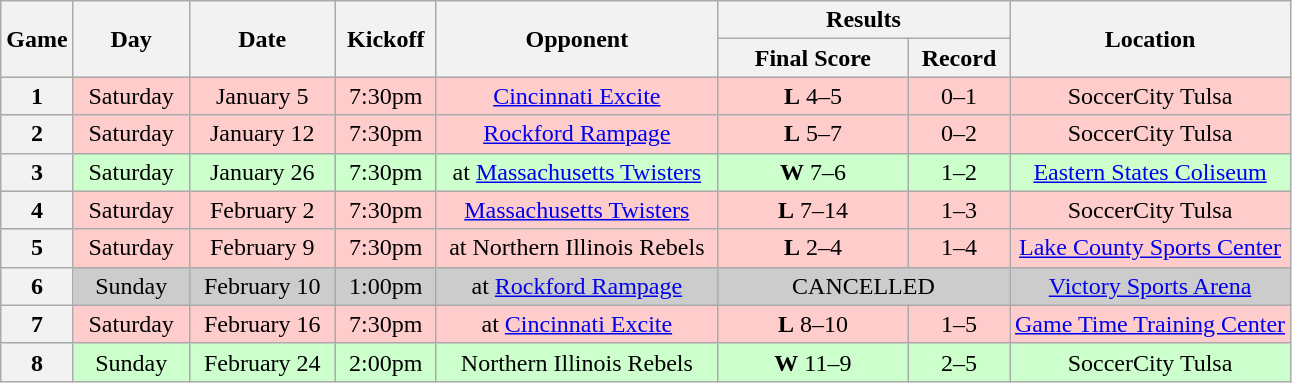<table class="wikitable">
<tr>
<th rowspan="2" width="40">Game</th>
<th rowspan="2" width="70">Day</th>
<th rowspan="2" width="90">Date</th>
<th rowspan="2" width="60">Kickoff</th>
<th rowspan="2" width="180">Opponent</th>
<th colspan="2" width="180">Results</th>
<th rowspan="2" width="180">Location</th>
</tr>
<tr>
<th width="120">Final Score</th>
<th width="60">Record</th>
</tr>
<tr align="center" bgcolor="#FFCCCC">
<th>1</th>
<td>Saturday</td>
<td>January 5</td>
<td>7:30pm</td>
<td><a href='#'>Cincinnati Excite</a></td>
<td><strong>L</strong> 4–5</td>
<td>0–1</td>
<td>SoccerCity Tulsa</td>
</tr>
<tr align="center" bgcolor="#FFCCCC">
<th>2</th>
<td>Saturday</td>
<td>January 12</td>
<td>7:30pm</td>
<td><a href='#'>Rockford Rampage</a></td>
<td><strong>L</strong> 5–7</td>
<td>0–2</td>
<td>SoccerCity Tulsa</td>
</tr>
<tr align="center" bgcolor="#CCFFCC">
<th>3</th>
<td>Saturday</td>
<td>January 26</td>
<td>7:30pm</td>
<td>at <a href='#'>Massachusetts Twisters</a></td>
<td><strong>W</strong> 7–6</td>
<td>1–2</td>
<td><a href='#'>Eastern States Coliseum</a></td>
</tr>
<tr align="center" bgcolor="#FFCCCC">
<th>4</th>
<td>Saturday</td>
<td>February 2</td>
<td>7:30pm</td>
<td><a href='#'>Massachusetts Twisters</a></td>
<td><strong>L</strong> 7–14</td>
<td>1–3</td>
<td>SoccerCity Tulsa</td>
</tr>
<tr align="center" bgcolor="#FFCCCC">
<th>5</th>
<td>Saturday</td>
<td>February 9</td>
<td>7:30pm</td>
<td>at Northern Illinois Rebels</td>
<td><strong>L</strong> 2–4</td>
<td>1–4</td>
<td><a href='#'>Lake County Sports Center</a></td>
</tr>
<tr align="center" bgcolor="#CCCCCC">
<th>6</th>
<td>Sunday</td>
<td>February 10</td>
<td>1:00pm</td>
<td>at <a href='#'>Rockford Rampage</a></td>
<td colspan="2">CANCELLED</td>
<td><a href='#'>Victory Sports Arena</a></td>
</tr>
<tr align="center" bgcolor="#FFCCCC">
<th>7</th>
<td>Saturday</td>
<td>February 16</td>
<td>7:30pm</td>
<td>at <a href='#'>Cincinnati Excite</a></td>
<td><strong>L</strong> 8–10</td>
<td>1–5</td>
<td><a href='#'>Game Time Training Center</a></td>
</tr>
<tr align="center" bgcolor="#CCFFCC">
<th>8</th>
<td>Sunday</td>
<td>February 24</td>
<td>2:00pm</td>
<td>Northern Illinois Rebels</td>
<td><strong>W</strong> 11–9</td>
<td>2–5</td>
<td>SoccerCity Tulsa</td>
</tr>
</table>
